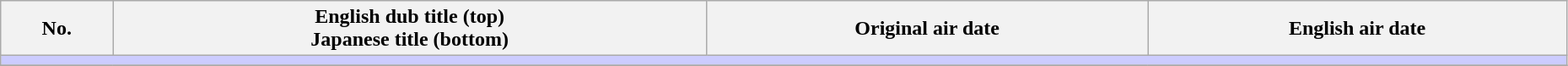<table class="wikitable" width="98%">
<tr>
<th>No.</th>
<th>English dub title (top)<br>Japanese title (bottom)</th>
<th>Original air date</th>
<th>English air date</th>
</tr>
<tr>
<td colspan="4" bgcolor="#CCF"></td>
</tr>
<tr>
</tr>
</table>
